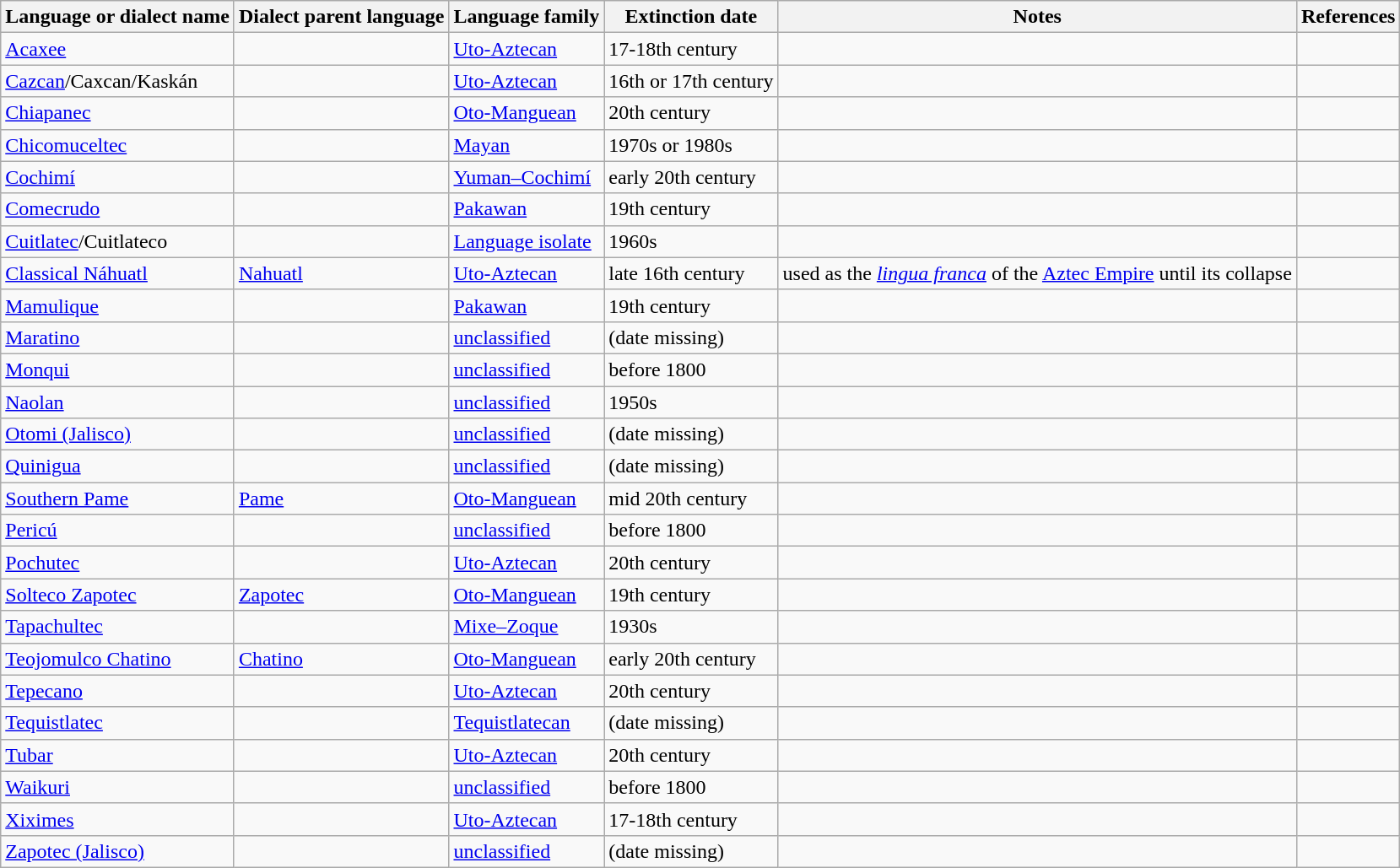<table class="wikitable sortable">
<tr>
<th>Language or dialect name</th>
<th>Dialect parent language</th>
<th>Language family</th>
<th>Extinction date</th>
<th>Notes</th>
<th>References</th>
</tr>
<tr>
<td><a href='#'>Acaxee</a></td>
<td></td>
<td><a href='#'>Uto-Aztecan</a></td>
<td>17-18th century</td>
<td></td>
<td></td>
</tr>
<tr>
<td><a href='#'>Cazcan</a>/Caxcan/Kaskán</td>
<td></td>
<td><a href='#'>Uto-Aztecan</a></td>
<td>16th or 17th century</td>
<td></td>
<td></td>
</tr>
<tr>
<td><a href='#'>Chiapanec</a></td>
<td></td>
<td><a href='#'>Oto-Manguean</a></td>
<td>20th century</td>
<td></td>
<td></td>
</tr>
<tr>
<td><a href='#'>Chicomuceltec</a></td>
<td></td>
<td><a href='#'>Mayan</a></td>
<td>1970s or 1980s</td>
<td></td>
<td></td>
</tr>
<tr>
<td><a href='#'>Cochimí</a></td>
<td></td>
<td><a href='#'>Yuman–Cochimí</a></td>
<td>early 20th century</td>
<td></td>
<td></td>
</tr>
<tr>
<td><a href='#'>Comecrudo</a></td>
<td></td>
<td><a href='#'>Pakawan</a></td>
<td>19th century</td>
<td></td>
<td></td>
</tr>
<tr>
<td><a href='#'>Cuitlatec</a>/Cuitlateco</td>
<td></td>
<td><a href='#'>Language isolate</a></td>
<td>1960s</td>
<td></td>
<td></td>
</tr>
<tr>
<td><a href='#'>Classical Náhuatl</a></td>
<td><a href='#'>Nahuatl</a></td>
<td><a href='#'>Uto-Aztecan</a></td>
<td>late 16th century</td>
<td>used as the <em><a href='#'>lingua franca</a></em> of the <a href='#'>Aztec Empire</a> until its collapse</td>
<td></td>
</tr>
<tr>
<td><a href='#'>Mamulique</a></td>
<td></td>
<td><a href='#'>Pakawan</a></td>
<td>19th century</td>
<td></td>
<td></td>
</tr>
<tr>
<td><a href='#'>Maratino</a></td>
<td></td>
<td><a href='#'>unclassified</a></td>
<td>(date missing)</td>
<td></td>
<td></td>
</tr>
<tr>
<td><a href='#'>Monqui</a></td>
<td></td>
<td><a href='#'>unclassified</a></td>
<td>before 1800</td>
<td></td>
<td></td>
</tr>
<tr>
<td><a href='#'>Naolan</a></td>
<td></td>
<td><a href='#'>unclassified</a></td>
<td>1950s</td>
<td></td>
<td></td>
</tr>
<tr>
<td><a href='#'>Otomi (Jalisco)</a></td>
<td></td>
<td><a href='#'>unclassified</a></td>
<td>(date missing)</td>
<td></td>
<td></td>
</tr>
<tr>
<td><a href='#'>Quinigua</a></td>
<td></td>
<td><a href='#'>unclassified</a></td>
<td>(date missing)</td>
<td></td>
<td></td>
</tr>
<tr>
<td><a href='#'>Southern Pame</a></td>
<td><a href='#'>Pame</a></td>
<td><a href='#'>Oto-Manguean</a></td>
<td>mid 20th century</td>
<td></td>
<td></td>
</tr>
<tr>
<td><a href='#'>Pericú</a></td>
<td></td>
<td><a href='#'>unclassified</a></td>
<td>before 1800</td>
<td></td>
<td></td>
</tr>
<tr>
<td><a href='#'>Pochutec</a></td>
<td></td>
<td><a href='#'>Uto-Aztecan</a></td>
<td>20th century</td>
<td></td>
<td></td>
</tr>
<tr>
<td><a href='#'>Solteco Zapotec</a></td>
<td><a href='#'>Zapotec</a></td>
<td><a href='#'>Oto-Manguean</a></td>
<td>19th century</td>
<td></td>
<td></td>
</tr>
<tr>
<td><a href='#'>Tapachultec</a></td>
<td></td>
<td><a href='#'>Mixe–Zoque</a></td>
<td>1930s</td>
<td></td>
<td></td>
</tr>
<tr>
<td><a href='#'>Teojomulco Chatino</a></td>
<td><a href='#'>Chatino</a></td>
<td><a href='#'>Oto-Manguean</a></td>
<td>early 20th century</td>
<td></td>
<td></td>
</tr>
<tr>
<td><a href='#'>Tepecano</a></td>
<td></td>
<td><a href='#'>Uto-Aztecan</a></td>
<td>20th century</td>
<td></td>
<td></td>
</tr>
<tr>
<td><a href='#'>Tequistlatec</a></td>
<td></td>
<td><a href='#'>Tequistlatecan</a></td>
<td>(date missing)</td>
<td></td>
<td></td>
</tr>
<tr>
<td><a href='#'>Tubar</a></td>
<td></td>
<td><a href='#'>Uto-Aztecan</a></td>
<td>20th century</td>
<td></td>
<td></td>
</tr>
<tr>
<td><a href='#'>Waikuri</a></td>
<td></td>
<td><a href='#'>unclassified</a></td>
<td>before 1800</td>
<td></td>
<td></td>
</tr>
<tr>
<td><a href='#'>Xiximes</a></td>
<td></td>
<td><a href='#'>Uto-Aztecan</a></td>
<td>17-18th century</td>
<td></td>
<td></td>
</tr>
<tr>
<td><a href='#'>Zapotec (Jalisco)</a></td>
<td></td>
<td><a href='#'>unclassified</a></td>
<td>(date missing)</td>
<td></td>
<td></td>
</tr>
</table>
